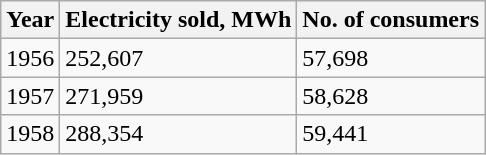<table class="wikitable">
<tr>
<th scope="col">Year</th>
<th scope="col">Electricity  sold, MWh</th>
<th scope="col">No.  of consumers</th>
</tr>
<tr>
<td>1956</td>
<td>252,607</td>
<td>57,698</td>
</tr>
<tr>
<td>1957</td>
<td>271,959</td>
<td>58,628</td>
</tr>
<tr>
<td>1958</td>
<td>288,354</td>
<td>59,441</td>
</tr>
</table>
